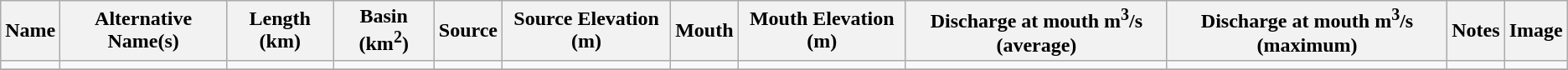<table class="wikitable sortable">
<tr>
<th>Name</th>
<th>Alternative Name(s)</th>
<th>Length (km)</th>
<th>Basin (km<sup>2</sup>)</th>
<th>Source</th>
<th>Source Elevation (m)</th>
<th>Mouth</th>
<th>Mouth Elevation (m)</th>
<th>Discharge at mouth m<sup>3</sup>/s (average)</th>
<th class="unsortable">Discharge at mouth m<sup>3</sup>/s (maximum)</th>
<th>Notes</th>
<th class="unsortable">Image</th>
</tr>
<tr>
<td></td>
<td></td>
<td></td>
<td></td>
<td></td>
<td></td>
<td></td>
<td></td>
<td></td>
<td></td>
<td></td>
<td></td>
</tr>
<tr>
</tr>
</table>
